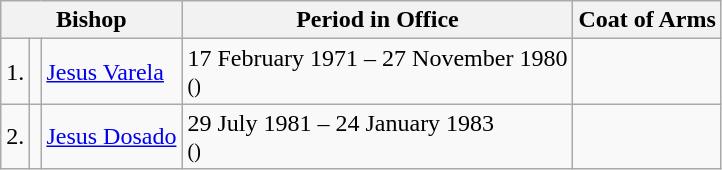<table class="wikitable">
<tr>
<th colspan=3>Bishop</th>
<th>Period in Office</th>
<th>Coat of Arms</th>
</tr>
<tr>
<td>1.</td>
<td></td>
<td><a href='#'>Jesus Varela</a></td>
<td>17 February 1971 – 27 November 1980 <br><small>()</small></td>
<td></td>
</tr>
<tr>
<td>2.</td>
<td></td>
<td><a href='#'>Jesus Dosado</a></td>
<td>29 July 1981 – 24 January 1983 <br><small>()</small></td>
<td></td>
</tr>
</table>
